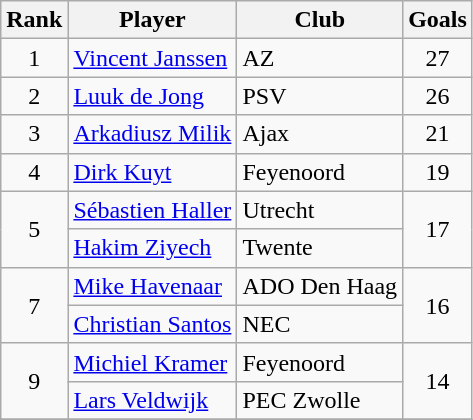<table class=wikitable style=text-align:center>
<tr>
<th>Rank</th>
<th>Player</th>
<th>Club</th>
<th>Goals</th>
</tr>
<tr>
<td>1</td>
<td align=left> <a href='#'>Vincent Janssen</a></td>
<td align=left>AZ</td>
<td>27</td>
</tr>
<tr>
<td>2</td>
<td align=left> <a href='#'>Luuk de Jong</a></td>
<td align=left>PSV</td>
<td>26</td>
</tr>
<tr>
<td>3</td>
<td align=left> <a href='#'>Arkadiusz Milik</a></td>
<td align=left>Ajax</td>
<td>21</td>
</tr>
<tr>
<td>4</td>
<td align=left> <a href='#'>Dirk Kuyt</a></td>
<td align=left>Feyenoord</td>
<td>19</td>
</tr>
<tr>
<td rowspan=2>5</td>
<td align=left> <a href='#'>Sébastien Haller</a></td>
<td align=left>Utrecht</td>
<td rowspan=2>17</td>
</tr>
<tr>
<td align=left> <a href='#'>Hakim Ziyech</a></td>
<td align=left>Twente</td>
</tr>
<tr>
<td rowspan=2>7</td>
<td align=left> <a href='#'>Mike Havenaar</a></td>
<td align=left>ADO Den Haag</td>
<td rowspan=2>16</td>
</tr>
<tr>
<td align=left> <a href='#'>Christian Santos</a></td>
<td align=left>NEC</td>
</tr>
<tr>
<td rowspan=2>9</td>
<td align=left> <a href='#'>Michiel Kramer</a></td>
<td align=left>Feyenoord</td>
<td rowspan=2>14</td>
</tr>
<tr>
<td align=left> <a href='#'>Lars Veldwijk</a></td>
<td align=left>PEC Zwolle</td>
</tr>
<tr>
</tr>
</table>
